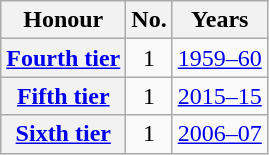<table class="wikitable plainrowheaders">
<tr>
<th scope=col>Honour</th>
<th scope=col>No.</th>
<th scope=col>Years</th>
</tr>
<tr>
<th scope=row><a href='#'>Fourth tier</a></th>
<td align=center>1</td>
<td><a href='#'>1959–60</a></td>
</tr>
<tr>
<th scope=row><a href='#'>Fifth tier</a></th>
<td align=center>1</td>
<td><a href='#'>2015–15</a></td>
</tr>
<tr>
<th scope=row><a href='#'>Sixth tier</a></th>
<td align=center>1</td>
<td><a href='#'>2006–07</a></td>
</tr>
</table>
